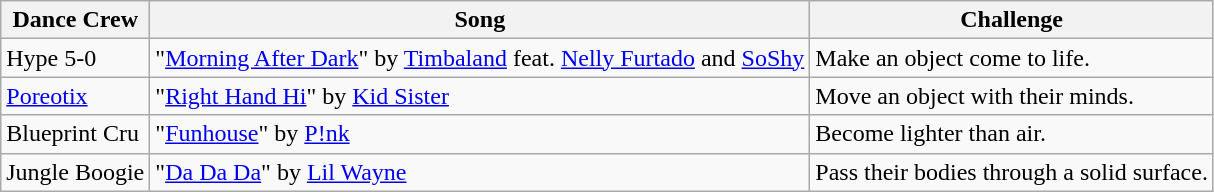<table class="wikitable">
<tr>
<th>Dance Crew</th>
<th>Song</th>
<th>Challenge</th>
</tr>
<tr>
<td>Hype 5-0</td>
<td>"<a href='#'>Morning After Dark</a>" by <a href='#'>Timbaland</a> feat. <a href='#'>Nelly Furtado</a> and <a href='#'>SoShy</a></td>
<td>Make an object come to life.</td>
</tr>
<tr>
<td><a href='#'>Poreotix</a></td>
<td>"<a href='#'>Right Hand Hi</a>" by <a href='#'>Kid Sister</a></td>
<td>Move an object with their minds.</td>
</tr>
<tr>
<td>Blueprint Cru</td>
<td>"<a href='#'>Funhouse</a>" by <a href='#'>P!nk</a></td>
<td>Become lighter than air.</td>
</tr>
<tr>
<td>Jungle Boogie</td>
<td>"<a href='#'>Da Da Da</a>" by <a href='#'>Lil Wayne</a></td>
<td>Pass their bodies through a solid surface.</td>
</tr>
</table>
